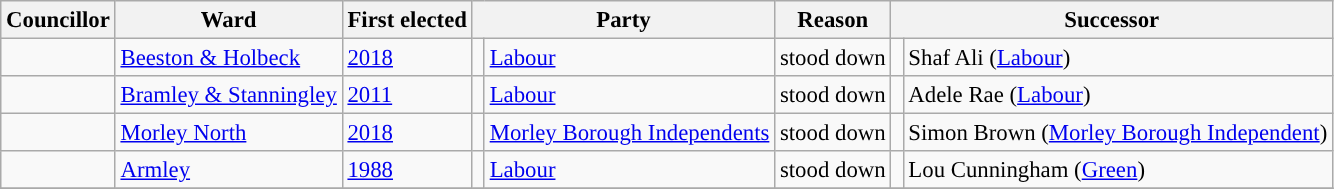<table class="wikitable sortable" style="font-size:95%;">
<tr>
<th scope="col">Councillor</th>
<th scope="col">Ward</th>
<th scope="col">First elected</th>
<th colspan="2" scope="col">Party</th>
<th scope="col">Reason</th>
<th colspan="2" scope="col">Successor</th>
</tr>
<tr>
<td></td>
<td><a href='#'>Beeston & Holbeck</a></td>
<td><a href='#'>2018</a></td>
<td width="1" style="color:inherit;background:"></td>
<td><a href='#'>Labour</a></td>
<td>stood down</td>
<td width="1" style="color:inherit;background:"></td>
<td>Shaf Ali (<a href='#'>Labour</a>)</td>
</tr>
<tr>
<td></td>
<td><a href='#'>Bramley & Stanningley</a></td>
<td><a href='#'>2011</a></td>
<td width="1" style="color:inherit;background:"></td>
<td><a href='#'>Labour</a></td>
<td>stood down</td>
<td width="1" style="color:inherit;background:"></td>
<td>Adele Rae (<a href='#'>Labour</a>)</td>
</tr>
<tr>
<td></td>
<td><a href='#'>Morley North</a></td>
<td><a href='#'>2018</a></td>
<td width="1" style="color:inherit;background:"></td>
<td><a href='#'>Morley Borough Independents</a></td>
<td>stood down</td>
<td width="1" style="color:inherit;background:"></td>
<td>Simon Brown (<a href='#'>Morley Borough Independent</a>)</td>
</tr>
<tr>
<td></td>
<td><a href='#'>Armley</a></td>
<td><a href='#'>1988</a></td>
<td width="1" style="color:inherit;background:"></td>
<td><a href='#'>Labour</a></td>
<td>stood down</td>
<td width="1" style="color:inherit;background:"></td>
<td>Lou Cunningham (<a href='#'>Green</a>)</td>
</tr>
<tr>
</tr>
</table>
